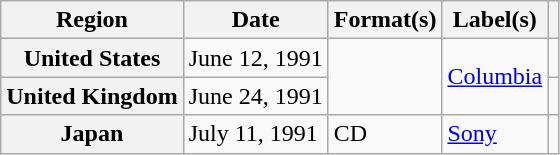<table class="wikitable plainrowheaders">
<tr>
<th scope="col">Region</th>
<th scope="col">Date</th>
<th scope="col">Format(s)</th>
<th scope="col">Label(s)</th>
<th scope="col"></th>
</tr>
<tr>
<th scope="row">United States</th>
<td>June 12, 1991</td>
<td rowspan="2"></td>
<td rowspan="2"><a href='#'>Columbia</a></td>
<td></td>
</tr>
<tr>
<th scope="row">United Kingdom</th>
<td>June 24, 1991</td>
<td></td>
</tr>
<tr>
<th scope="row">Japan</th>
<td>July 11, 1991</td>
<td>CD</td>
<td><a href='#'>Sony</a></td>
<td></td>
</tr>
</table>
